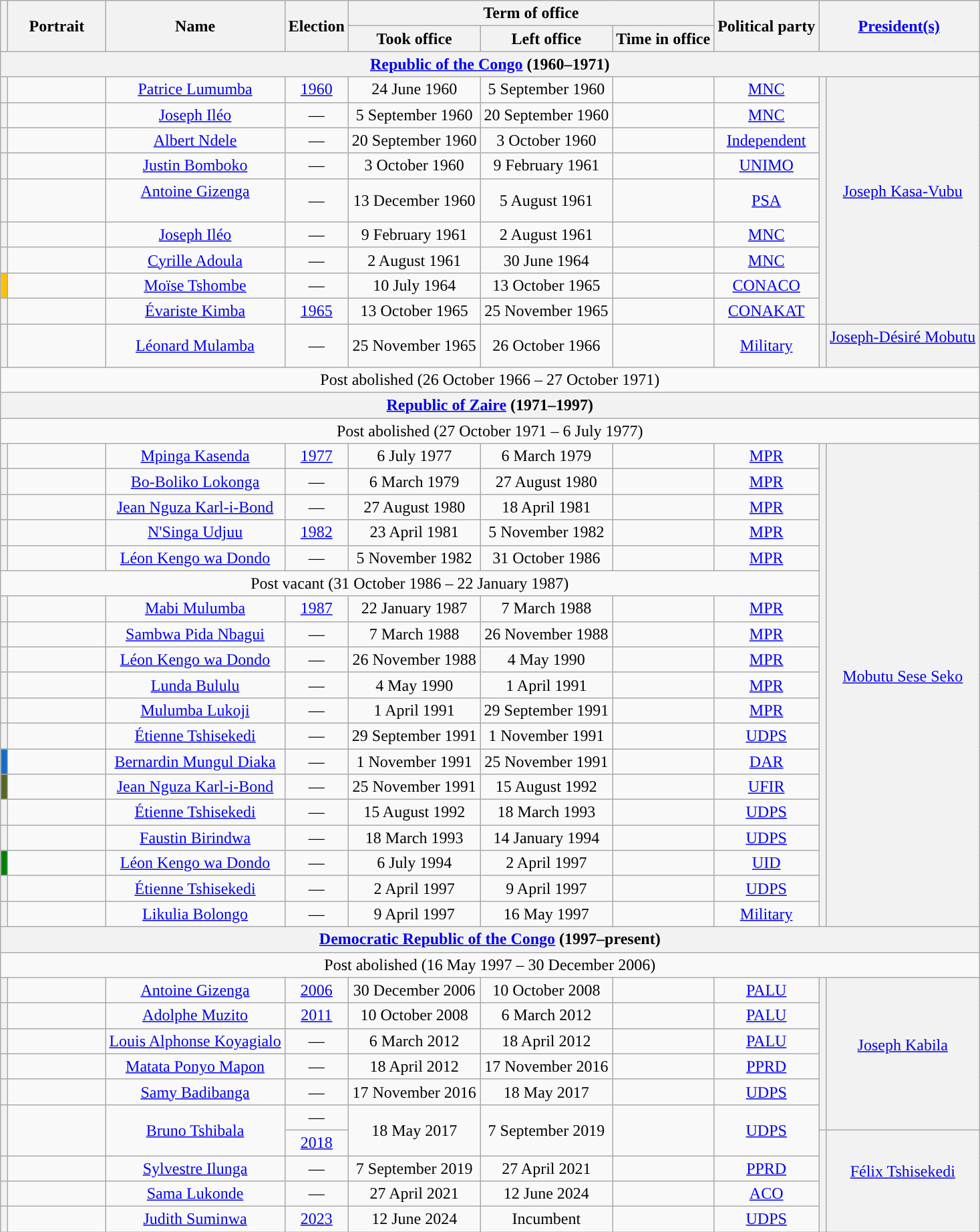<table class="wikitable" style="text-align:center">
<tr>
<th rowspan="2"></th>
<th rowspan="2" width="90px">Portrait</th>
<th rowspan="2">Name<br></th>
<th rowspan="2">Election</th>
<th colspan="3">Term of office</th>
<th rowspan="2">Political party</th>
<th colspan="2" rowspan="2"><a href='#'>President(s)</a><br></th>
</tr>
<tr>
<th>Took office</th>
<th>Left office</th>
<th>Time in office</th>
</tr>
<tr>
<th colspan="10"><a href='#'>Republic of the Congo</a> (1960–1971)</th>
</tr>
<tr>
<th style="background:"></th>
<td></td>
<td><a href='#'>Patrice Lumumba</a><br></td>
<td><a href='#'>1960</a></td>
<td>24 June 1960<br></td>
<td>5 September 1960<br></td>
<td></td>
<td><a href='#'>MNC</a><br></td>
<th rowspan="9" style="background:"></th>
<th rowspan="9" style="font-weight:normal"><a href='#'>Joseph Kasa-Vubu</a><br><br></th>
</tr>
<tr>
<th style="background:"></th>
<td></td>
<td><a href='#'>Joseph Iléo</a><br></td>
<td>—</td>
<td>5 September 1960</td>
<td>20 September 1960</td>
<td></td>
<td><a href='#'>MNC</a><br></td>
</tr>
<tr>
<th style="background:"></th>
<td></td>
<td><a href='#'>Albert Ndele</a><br></td>
<td>—</td>
<td>20 September 1960</td>
<td>3 October 1960</td>
<td></td>
<td><a href='#'>Independent</a></td>
</tr>
<tr>
<th style="background:"></th>
<td></td>
<td><a href='#'>Justin Bomboko</a><br></td>
<td>—</td>
<td>3 October 1960</td>
<td>9 February 1961</td>
<td></td>
<td><a href='#'>UNIMO</a></td>
</tr>
<tr>
<th style="background:"></th>
<td></td>
<td><a href='#'>Antoine Gizenga</a><br><br><em></em></td>
<td>—</td>
<td>13 December 1960</td>
<td>5 August 1961</td>
<td></td>
<td><a href='#'>PSA</a><br></td>
</tr>
<tr>
<th style="background:"></th>
<td></td>
<td><a href='#'>Joseph Iléo</a><br></td>
<td>—</td>
<td>9 February 1961</td>
<td>2 August 1961</td>
<td></td>
<td><a href='#'>MNC</a><br></td>
</tr>
<tr>
<th style="background:"></th>
<td></td>
<td><a href='#'>Cyrille Adoula</a><br></td>
<td>—</td>
<td>2 August 1961</td>
<td>30 June 1964</td>
<td></td>
<td><a href='#'>MNC</a></td>
</tr>
<tr>
<th style="background:#FFC000;"></th>
<td></td>
<td><a href='#'>Moïse Tshombe</a><br></td>
<td>—</td>
<td>10 July 1964</td>
<td>13 October 1965</td>
<td></td>
<td><a href='#'>CONACO</a></td>
</tr>
<tr>
<th style="background:"></th>
<td></td>
<td><a href='#'>Évariste Kimba</a><br></td>
<td><a href='#'>1965</a></td>
<td>13 October 1965</td>
<td>25 November 1965<br></td>
<td></td>
<td><a href='#'>CONAKAT</a></td>
</tr>
<tr>
<th style="background:"></th>
<td></td>
<td><a href='#'>Léonard Mulamba</a><br></td>
<td>—</td>
<td>25 November 1965</td>
<td>26 October 1966</td>
<td></td>
<td><a href='#'>Military</a></td>
<th rowspan="1" style="background:"></th>
<th rowspan="1" style="font-weight:normal"><a href='#'>Joseph-Désiré Mobutu</a><br><br></th>
</tr>
<tr>
<td colspan="10">Post abolished (26 October 1966 – 27 October 1971)</td>
</tr>
<tr>
<th colspan="10"><a href='#'>Republic of Zaire</a> (1971–1997)</th>
</tr>
<tr>
<td colspan="10">Post abolished (27 October 1971 – 6 July 1977)</td>
</tr>
<tr>
<th style="background:"></th>
<td></td>
<td><a href='#'>Mpinga Kasenda</a><br></td>
<td><a href='#'>1977</a></td>
<td>6 July 1977</td>
<td>6 March 1979</td>
<td></td>
<td><a href='#'>MPR</a></td>
<th rowspan="19" style="background:"></th>
<th rowspan="19" style="font-weight:normal"><a href='#'>Mobutu Sese Seko</a><br><br></th>
</tr>
<tr>
<th style="background:"></th>
<td></td>
<td><a href='#'>Bo-Boliko Lokonga</a><br></td>
<td>—</td>
<td>6 March 1979</td>
<td>27 August 1980</td>
<td></td>
<td><a href='#'>MPR</a></td>
</tr>
<tr>
<th style="background:"></th>
<td></td>
<td><a href='#'>Jean Nguza Karl-i-Bond</a><br></td>
<td>—</td>
<td>27 August 1980</td>
<td>18 April 1981</td>
<td></td>
<td><a href='#'>MPR</a></td>
</tr>
<tr>
<th style="background:"></th>
<td></td>
<td><a href='#'>N'Singa Udjuu</a><br></td>
<td><a href='#'>1982</a></td>
<td>23 April 1981</td>
<td>5 November 1982</td>
<td></td>
<td><a href='#'>MPR</a></td>
</tr>
<tr>
<th style="background:"></th>
<td></td>
<td><a href='#'>Léon Kengo wa Dondo</a><br></td>
<td>—</td>
<td>5 November 1982</td>
<td>31 October 1986</td>
<td></td>
<td><a href='#'>MPR</a></td>
</tr>
<tr>
<td colspan="8">Post vacant (31 October 1986 – 22 January 1987)</td>
</tr>
<tr>
<th style="background:"></th>
<td></td>
<td><a href='#'>Mabi Mulumba</a><br></td>
<td><a href='#'>1987</a></td>
<td>22 January 1987</td>
<td>7 March 1988</td>
<td></td>
<td><a href='#'>MPR</a></td>
</tr>
<tr>
<th style="background:"></th>
<td></td>
<td><a href='#'>Sambwa Pida Nbagui</a><br></td>
<td>—</td>
<td>7 March 1988</td>
<td>26 November 1988</td>
<td></td>
<td><a href='#'>MPR</a></td>
</tr>
<tr>
<th style="background:"></th>
<td></td>
<td><a href='#'>Léon Kengo wa Dondo</a><br></td>
<td>—</td>
<td>26 November 1988</td>
<td>4 May 1990</td>
<td></td>
<td><a href='#'>MPR</a></td>
</tr>
<tr>
<th style="background:"></th>
<td></td>
<td><a href='#'>Lunda Bululu</a><br></td>
<td>—</td>
<td>4 May 1990</td>
<td>1 April 1991</td>
<td></td>
<td><a href='#'>MPR</a></td>
</tr>
<tr>
<th style="background:"></th>
<td></td>
<td><a href='#'>Mulumba Lukoji</a><br></td>
<td>—</td>
<td>1 April 1991</td>
<td>29 September 1991</td>
<td></td>
<td><a href='#'>MPR</a></td>
</tr>
<tr>
<th style="background:"></th>
<td></td>
<td><a href='#'>Étienne Tshisekedi</a><br></td>
<td>—</td>
<td>29 September 1991</td>
<td>1 November 1991</td>
<td></td>
<td><a href='#'>UDPS</a></td>
</tr>
<tr>
<th style="background:#156CC4;"></th>
<td></td>
<td><a href='#'>Bernardin Mungul Diaka</a><br></td>
<td>—</td>
<td>1 November 1991</td>
<td>25 November 1991</td>
<td></td>
<td><a href='#'>DAR</a></td>
</tr>
<tr>
<th style="background:#556627;"></th>
<td></td>
<td><a href='#'>Jean Nguza Karl-i-Bond</a><br></td>
<td>—</td>
<td>25 November 1991</td>
<td>15 August 1992</td>
<td></td>
<td><a href='#'>UFIR</a></td>
</tr>
<tr>
<th style="background:"></th>
<td></td>
<td><a href='#'>Étienne Tshisekedi</a><br></td>
<td>—</td>
<td>15 August 1992</td>
<td>18 March 1993</td>
<td></td>
<td><a href='#'>UDPS</a></td>
</tr>
<tr>
<th style="background:"></th>
<td></td>
<td><a href='#'>Faustin Birindwa</a><br></td>
<td>—</td>
<td>18 March 1993</td>
<td>14 January 1994</td>
<td></td>
<td><a href='#'>UDPS</a></td>
</tr>
<tr>
<th style="background:#008000;"></th>
<td></td>
<td><a href='#'>Léon Kengo wa Dondo</a><br></td>
<td>—</td>
<td>6 July 1994</td>
<td>2 April 1997</td>
<td></td>
<td><a href='#'>UID</a></td>
</tr>
<tr>
<th style="background:"></th>
<td></td>
<td><a href='#'>Étienne Tshisekedi</a><br></td>
<td>—</td>
<td>2 April 1997</td>
<td>9 April 1997</td>
<td></td>
<td><a href='#'>UDPS</a></td>
</tr>
<tr>
<th style="background:"></th>
<td></td>
<td><a href='#'>Likulia Bolongo</a><br></td>
<td>—</td>
<td>9 April 1997</td>
<td>16 May 1997<br></td>
<td></td>
<td><a href='#'>Military</a></td>
</tr>
<tr>
<th colspan="10"><a href='#'>Democratic Republic of the Congo</a> (1997–present)</th>
</tr>
<tr>
<td colspan="10">Post abolished (16 May 1997 – 30 December 2006)</td>
</tr>
<tr>
<th style="background:"></th>
<td></td>
<td><a href='#'>Antoine Gizenga</a><br></td>
<td><a href='#'>2006</a></td>
<td>30 December 2006</td>
<td>10 October 2008</td>
<td></td>
<td><a href='#'>PALU</a></td>
<th rowspan="6" style="background:"></th>
<th rowspan="6" style="font-weight:normal"><a href='#'>Joseph Kabila</a><br><br></th>
</tr>
<tr>
<th style="background:"></th>
<td></td>
<td><a href='#'>Adolphe Muzito</a><br></td>
<td><a href='#'>2011</a></td>
<td>10 October 2008</td>
<td>6 March 2012</td>
<td></td>
<td><a href='#'>PALU</a></td>
</tr>
<tr>
<th style="background:"></th>
<td></td>
<td><a href='#'>Louis Alphonse Koyagialo</a><br></td>
<td>—</td>
<td>6 March 2012</td>
<td>18 April 2012</td>
<td></td>
<td><a href='#'>PALU</a></td>
</tr>
<tr>
<th style="background:"></th>
<td></td>
<td><a href='#'>Matata Ponyo Mapon</a><br></td>
<td>—</td>
<td>18 April 2012</td>
<td>17 November 2016</td>
<td></td>
<td><a href='#'>PPRD</a></td>
</tr>
<tr>
<th style="background:"></th>
<td></td>
<td><a href='#'>Samy Badibanga</a><br></td>
<td>—</td>
<td>17 November 2016</td>
<td>18 May 2017</td>
<td></td>
<td><a href='#'>UDPS</a></td>
</tr>
<tr>
<th rowspan="2" style="background:"></th>
<td rowspan="2"></td>
<td rowspan="2"><a href='#'>Bruno Tshibala</a><br></td>
<td>—</td>
<td rowspan="2">18 May 2017</td>
<td rowspan="2">7 September 2019</td>
<td rowspan="2"></td>
<td rowspan="2"><a href='#'>UDPS</a></td>
</tr>
<tr>
<td><a href='#'>2018</a></td>
<th rowspan="4" style="background:"></th>
<th rowspan="4" style="font-weight:normal"><a href='#'>Félix Tshisekedi</a><br><br></th>
</tr>
<tr>
<th style="background:"></th>
<td></td>
<td><a href='#'>Sylvestre Ilunga</a><br></td>
<td>—</td>
<td>7 September 2019</td>
<td>27 April 2021</td>
<td></td>
<td><a href='#'>PPRD</a></td>
</tr>
<tr>
<th style="background:"></th>
<td></td>
<td><a href='#'>Sama Lukonde</a><br></td>
<td>—</td>
<td>27 April 2021</td>
<td>12 June 2024</td>
<td></td>
<td><a href='#'>ACO</a></td>
</tr>
<tr>
<th style="background:"></th>
<td></td>
<td><a href='#'>Judith Suminwa</a><br></td>
<td><a href='#'>2023</a></td>
<td>12 June 2024</td>
<td>Incumbent</td>
<td></td>
<td><a href='#'>UDPS</a></td>
</tr>
</table>
